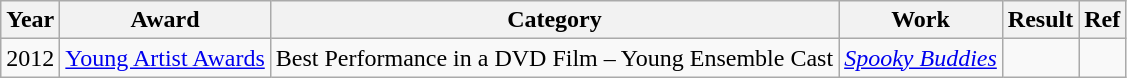<table class="wikitable sortable">
<tr>
<th>Year</th>
<th>Award</th>
<th>Category</th>
<th>Work</th>
<th>Result</th>
<th class="unsortable">Ref</th>
</tr>
<tr>
<td>2012</td>
<td><a href='#'>Young Artist Awards</a></td>
<td>Best Performance in a DVD Film – Young Ensemble Cast</td>
<td><em><a href='#'>Spooky Buddies</a></em></td>
<td></td>
<td style="text-align:center;"></td>
</tr>
</table>
